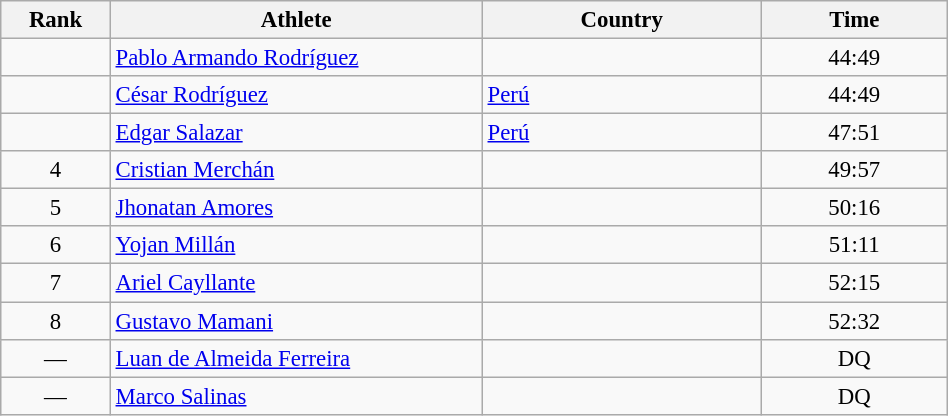<table class="wikitable sortable" style=" text-align:center; font-size:95%;" width="50%">
<tr>
<th width=5%>Rank</th>
<th width=20%>Athlete</th>
<th width=15%>Country</th>
<th width=10%>Time</th>
</tr>
<tr>
<td align=center></td>
<td align=left><a href='#'>Pablo Armando Rodríguez</a></td>
<td align=left></td>
<td>44:49</td>
</tr>
<tr>
<td align=center></td>
<td align=left><a href='#'>César Rodríguez</a></td>
<td align=left> <a href='#'>Perú</a></td>
<td>44:49</td>
</tr>
<tr>
<td align=center></td>
<td align=left><a href='#'>Edgar Salazar</a></td>
<td align=left> <a href='#'>Perú</a></td>
<td>47:51</td>
</tr>
<tr>
<td align=center>4</td>
<td align=left><a href='#'>Cristian Merchán</a></td>
<td align=left></td>
<td>49:57</td>
</tr>
<tr>
<td align=center>5</td>
<td align=left><a href='#'>Jhonatan Amores</a></td>
<td align=left></td>
<td>50:16</td>
</tr>
<tr>
<td align=center>6</td>
<td align=left><a href='#'>Yojan Millán</a></td>
<td align=left></td>
<td>51:11</td>
</tr>
<tr>
<td align=center>7</td>
<td align=left><a href='#'>Ariel Cayllante</a></td>
<td align=left></td>
<td>52:15</td>
</tr>
<tr>
<td align=center>8</td>
<td align=left><a href='#'>Gustavo Mamani</a></td>
<td align=left></td>
<td>52:32</td>
</tr>
<tr>
<td align=center>—</td>
<td align=left><a href='#'>Luan de Almeida Ferreira</a></td>
<td align=left></td>
<td>DQ</td>
</tr>
<tr>
<td align=center>—</td>
<td align=left><a href='#'>Marco Salinas</a></td>
<td align=left></td>
<td>DQ</td>
</tr>
</table>
